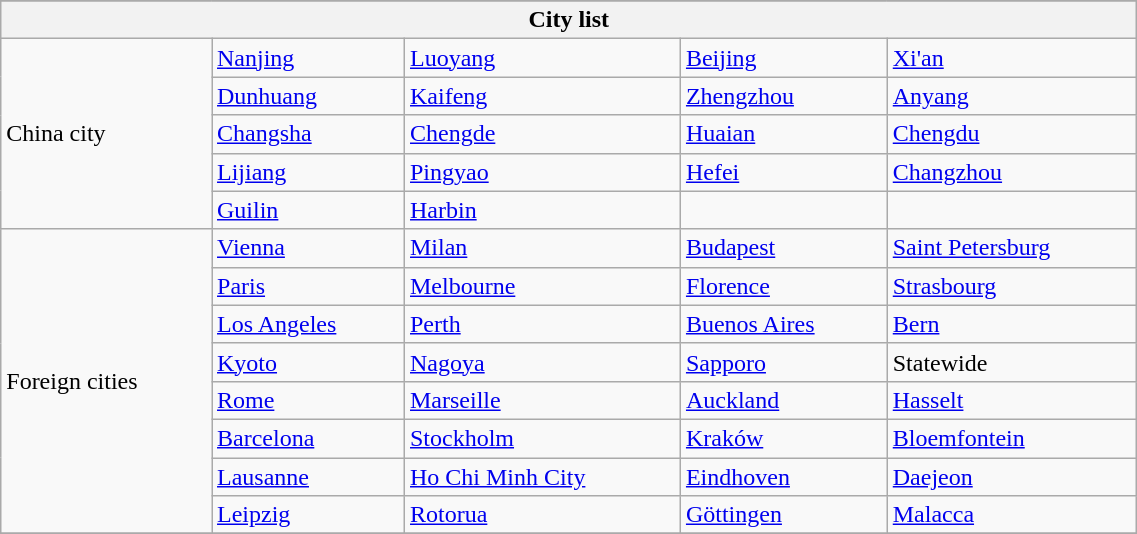<table class="wikitable" style="width:60%">
<tr style="background:#4B0080; color:white" align=center>
</tr>
<tr>
<th colspan=11><strong>City list</strong></th>
</tr>
<tr>
<td rowspan="5">China city</td>
<td><a href='#'>Nanjing</a></td>
<td><a href='#'>Luoyang</a></td>
<td><a href='#'>Beijing</a></td>
<td><a href='#'>Xi'an</a></td>
</tr>
<tr>
<td><a href='#'>Dunhuang</a></td>
<td><a href='#'>Kaifeng</a></td>
<td><a href='#'>Zhengzhou</a></td>
<td><a href='#'>Anyang</a></td>
</tr>
<tr>
<td><a href='#'>Changsha</a></td>
<td><a href='#'>Chengde</a></td>
<td><a href='#'>Huaian</a></td>
<td><a href='#'>Chengdu</a></td>
</tr>
<tr>
<td><a href='#'>Lijiang</a></td>
<td><a href='#'>Pingyao</a></td>
<td><a href='#'>Hefei</a></td>
<td><a href='#'>Changzhou</a></td>
</tr>
<tr>
<td><a href='#'>Guilin</a></td>
<td><a href='#'>Harbin</a></td>
<td></td>
<td></td>
</tr>
<tr>
<td rowspan="8">Foreign cities</td>
<td><a href='#'>Vienna</a></td>
<td><a href='#'>Milan</a></td>
<td><a href='#'>Budapest</a></td>
<td><a href='#'>Saint Petersburg</a></td>
</tr>
<tr>
<td><a href='#'>Paris</a></td>
<td><a href='#'>Melbourne</a></td>
<td><a href='#'>Florence</a></td>
<td><a href='#'>Strasbourg</a></td>
</tr>
<tr>
<td><a href='#'>Los Angeles</a></td>
<td><a href='#'>Perth</a></td>
<td><a href='#'>Buenos Aires</a></td>
<td><a href='#'>Bern</a></td>
</tr>
<tr>
<td><a href='#'>Kyoto</a></td>
<td><a href='#'>Nagoya</a></td>
<td><a href='#'>Sapporo</a></td>
<td>Statewide</td>
</tr>
<tr>
<td><a href='#'>Rome</a></td>
<td><a href='#'>Marseille</a></td>
<td><a href='#'>Auckland</a></td>
<td><a href='#'>Hasselt</a></td>
</tr>
<tr>
<td><a href='#'>Barcelona</a></td>
<td><a href='#'>Stockholm</a></td>
<td><a href='#'>Kraków</a></td>
<td><a href='#'>Bloemfontein</a></td>
</tr>
<tr>
<td><a href='#'>Lausanne</a></td>
<td><a href='#'>Ho Chi Minh City</a></td>
<td><a href='#'>Eindhoven</a></td>
<td><a href='#'>Daejeon</a></td>
</tr>
<tr>
<td><a href='#'>Leipzig</a></td>
<td><a href='#'>Rotorua</a></td>
<td><a href='#'>Göttingen</a></td>
<td><a href='#'>Malacca</a></td>
</tr>
<tr>
</tr>
</table>
